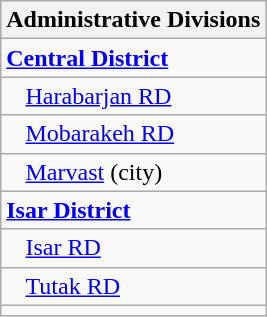<table class="wikitable">
<tr>
<th>Administrative Divisions</th>
</tr>
<tr>
<td><strong><a href='#'>Central District</a></strong></td>
</tr>
<tr>
<td style="padding-left: 1em;"><a href='#'>Harabarjan RD</a></td>
</tr>
<tr>
<td style="padding-left: 1em;"><a href='#'>Mobarakeh RD</a></td>
</tr>
<tr>
<td style="padding-left: 1em;"><a href='#'>Marvast</a> (city)</td>
</tr>
<tr>
<td><strong><a href='#'>Isar District</a></strong></td>
</tr>
<tr>
<td style="padding-left: 1em;"><a href='#'>Isar RD</a></td>
</tr>
<tr>
<td style="padding-left: 1em;"><a href='#'>Tutak RD</a></td>
</tr>
<tr>
<td colspan=1></td>
</tr>
</table>
